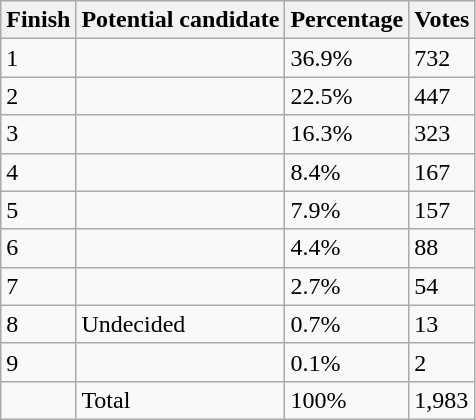<table class="wikitable sortable">
<tr>
<th>Finish</th>
<th>Potential candidate</th>
<th>Percentage</th>
<th>Votes</th>
</tr>
<tr>
<td>1</td>
<td></td>
<td>36.9%</td>
<td>732</td>
</tr>
<tr>
<td>2</td>
<td></td>
<td>22.5%</td>
<td>447</td>
</tr>
<tr>
<td>3</td>
<td></td>
<td>16.3%</td>
<td>323</td>
</tr>
<tr>
<td>4</td>
<td></td>
<td>8.4%</td>
<td>167</td>
</tr>
<tr>
<td>5</td>
<td></td>
<td>7.9%</td>
<td>157</td>
</tr>
<tr>
<td>6</td>
<td></td>
<td>4.4%</td>
<td>88</td>
</tr>
<tr>
<td>7</td>
<td></td>
<td>2.7%</td>
<td>54</td>
</tr>
<tr>
<td>8</td>
<td>Undecided</td>
<td>0.7%</td>
<td>13</td>
</tr>
<tr>
<td>9</td>
<td></td>
<td>0.1%</td>
<td>2</td>
</tr>
<tr>
<td></td>
<td>Total</td>
<td>100%</td>
<td>1,983</td>
</tr>
</table>
